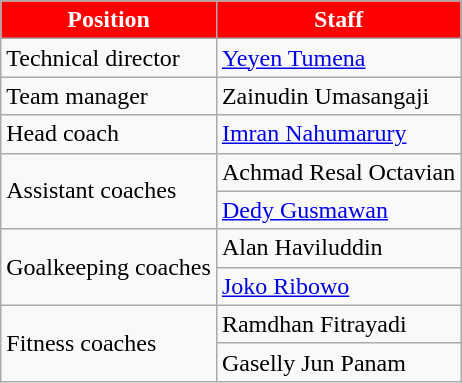<table class="wikitable">
<tr>
<th style="color:white; background:red;">Position</th>
<th style="color:white; background:red;">Staff</th>
</tr>
<tr>
<td>Technical director</td>
<td> <a href='#'>Yeyen Tumena</a></td>
</tr>
<tr>
<td>Team manager</td>
<td> Zainudin Umasangaji</td>
</tr>
<tr>
<td>Head coach</td>
<td> <a href='#'>Imran Nahumarury</a></td>
</tr>
<tr>
<td rowspan="2">Assistant coaches</td>
<td> Achmad Resal Octavian</td>
</tr>
<tr>
<td> <a href='#'>Dedy Gusmawan</a></td>
</tr>
<tr>
<td rowspan="2">Goalkeeping coaches</td>
<td> Alan Haviluddin</td>
</tr>
<tr>
<td> <a href='#'>Joko Ribowo</a></td>
</tr>
<tr>
<td rowspan="2">Fitness coaches</td>
<td> Ramdhan Fitrayadi</td>
</tr>
<tr>
<td> Gaselly Jun Panam</td>
</tr>
</table>
